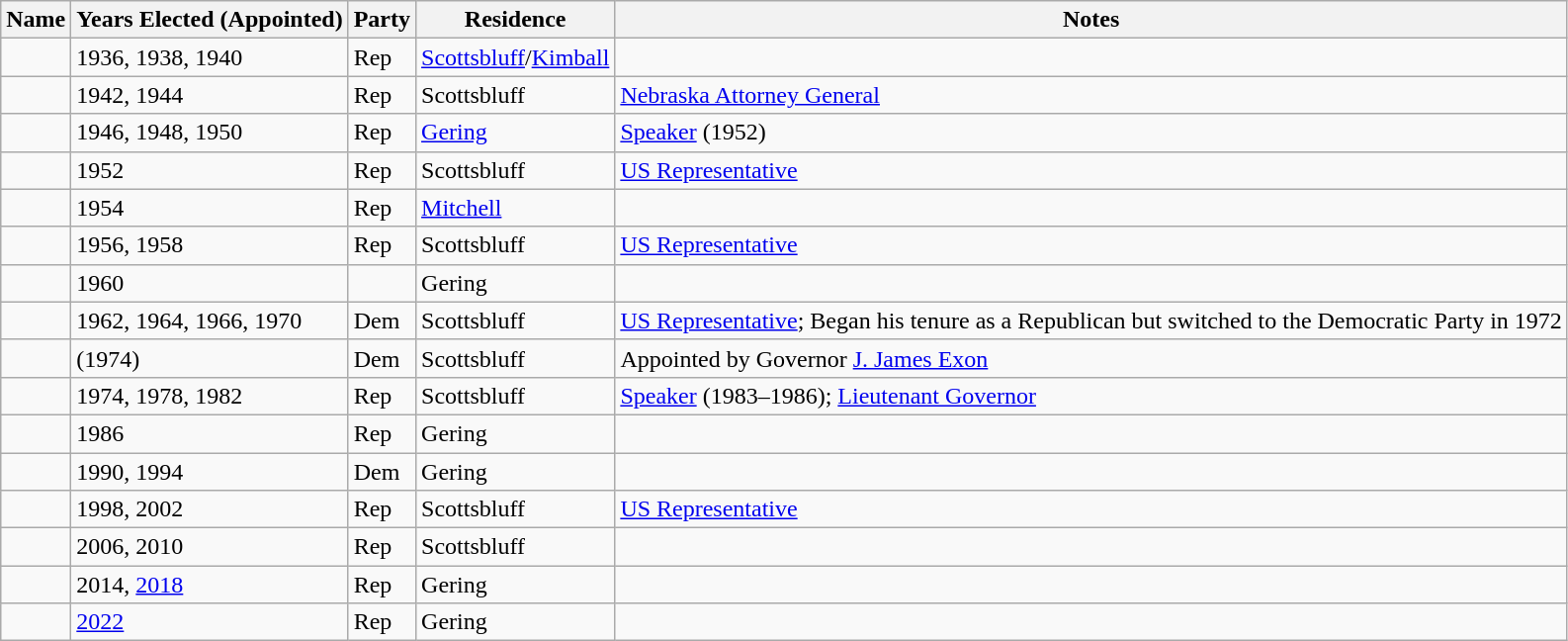<table class="wikitable sortable">
<tr>
<th>Name</th>
<th>Years Elected (Appointed)</th>
<th>Party</th>
<th>Residence</th>
<th>Notes</th>
</tr>
<tr>
<td></td>
<td>1936, 1938, 1940</td>
<td>Rep</td>
<td><a href='#'>Scottsbluff</a>/<a href='#'>Kimball</a></td>
<td></td>
</tr>
<tr>
<td></td>
<td>1942, 1944</td>
<td>Rep</td>
<td>Scottsbluff</td>
<td><a href='#'>Nebraska Attorney General</a></td>
</tr>
<tr>
<td></td>
<td>1946, 1948, 1950</td>
<td>Rep</td>
<td><a href='#'>Gering</a></td>
<td><a href='#'>Speaker</a> (1952)</td>
</tr>
<tr>
<td></td>
<td>1952</td>
<td>Rep</td>
<td>Scottsbluff</td>
<td><a href='#'>US Representative</a></td>
</tr>
<tr>
<td></td>
<td>1954</td>
<td>Rep</td>
<td><a href='#'>Mitchell</a></td>
<td></td>
</tr>
<tr>
<td></td>
<td>1956, 1958</td>
<td>Rep</td>
<td>Scottsbluff</td>
<td><a href='#'>US Representative</a></td>
</tr>
<tr>
<td></td>
<td>1960</td>
<td></td>
<td>Gering</td>
<td></td>
</tr>
<tr>
<td></td>
<td>1962, 1964, 1966, 1970</td>
<td>Dem</td>
<td>Scottsbluff</td>
<td><a href='#'>US Representative</a>; Began his tenure as a Republican but switched to the Democratic Party in 1972</td>
</tr>
<tr>
<td></td>
<td>(1974)</td>
<td>Dem</td>
<td>Scottsbluff</td>
<td>Appointed by Governor <a href='#'>J. James Exon</a></td>
</tr>
<tr>
<td></td>
<td>1974, 1978, 1982</td>
<td>Rep</td>
<td>Scottsbluff</td>
<td><a href='#'>Speaker</a> (1983–1986); <a href='#'>Lieutenant Governor</a></td>
</tr>
<tr>
<td></td>
<td>1986</td>
<td>Rep</td>
<td>Gering</td>
<td></td>
</tr>
<tr>
<td></td>
<td>1990, 1994</td>
<td>Dem</td>
<td>Gering</td>
<td></td>
</tr>
<tr>
<td></td>
<td>1998, 2002</td>
<td>Rep</td>
<td>Scottsbluff</td>
<td><a href='#'>US Representative</a></td>
</tr>
<tr>
<td></td>
<td>2006, 2010</td>
<td>Rep</td>
<td>Scottsbluff</td>
<td></td>
</tr>
<tr>
<td></td>
<td>2014, <a href='#'>2018</a></td>
<td>Rep</td>
<td>Gering</td>
<td></td>
</tr>
<tr>
<td></td>
<td><a href='#'>2022</a></td>
<td>Rep</td>
<td>Gering</td>
<td></td>
</tr>
</table>
